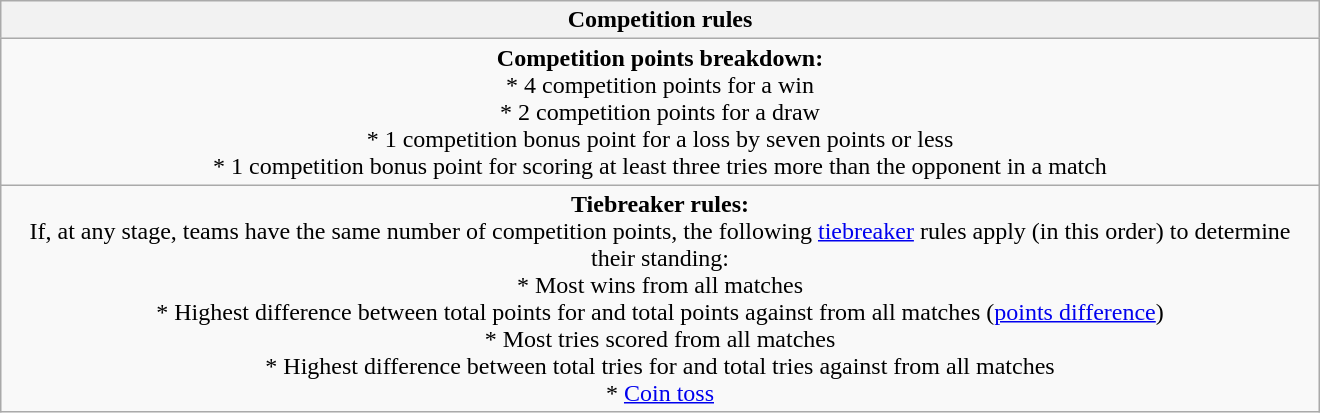<table class="wikitable collapsible collapsed" style="text-align:center; width:55em;">
<tr>
<th colspan="100%" style="border:0px">Competition rules</th>
</tr>
<tr>
<td><strong>Competition points breakdown:</strong> <br>* 4 competition points for a win <br>* 2 competition points for a draw <br>* 1 competition bonus point for a loss by seven points or less <br>* 1 competition bonus point for scoring at least three tries more than the opponent in a match</td>
</tr>
<tr>
<td><strong>Tiebreaker rules:</strong> <br> If, at any stage, teams have the same number of competition points, the following <a href='#'>tiebreaker</a> rules apply (in this order) to determine their standing: <br>* Most wins from all matches<br>* Highest difference between total points for and total points against from all matches (<a href='#'>points difference</a>)<br>* Most tries scored from all matches<br>* Highest difference between total tries for and total tries against from all matches<br>* <a href='#'>Coin toss</a></td>
</tr>
</table>
